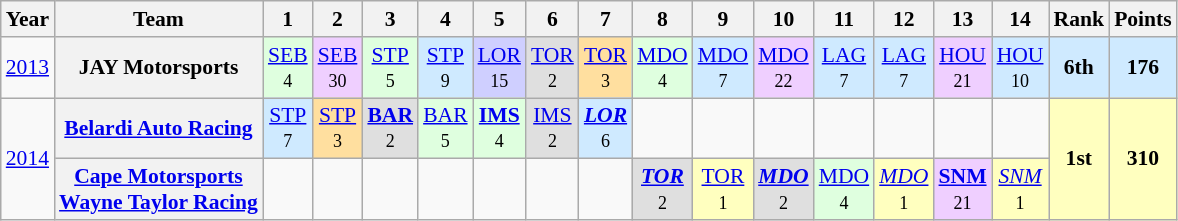<table class="wikitable" style="text-align:center; font-size:90%">
<tr>
<th>Year</th>
<th>Team</th>
<th>1</th>
<th>2</th>
<th>3</th>
<th>4</th>
<th>5</th>
<th>6</th>
<th>7</th>
<th>8</th>
<th>9</th>
<th>10</th>
<th>11</th>
<th>12</th>
<th>13</th>
<th>14</th>
<th>Rank</th>
<th>Points</th>
</tr>
<tr>
<td><a href='#'>2013</a></td>
<th>JAY Motorsports</th>
<td style="background:#DFFFDF;"><a href='#'>SEB</a><br><small>4</small></td>
<td style="background:#EFCFFF;"><a href='#'>SEB</a><br><small>30</small></td>
<td style="background:#DFFFDF;"><a href='#'>STP</a><br><small>5</small></td>
<td style="background:#CFEAFF;"><a href='#'>STP</a><br><small>9</small></td>
<td style="background:#CFCFFF;"><a href='#'>LOR</a><br><small>15</small></td>
<td style="background:#DFDFDF;"><a href='#'>TOR</a><br><small>2</small></td>
<td style="background:#FFDF9F;"><a href='#'>TOR</a><br><small>3</small></td>
<td style="background:#DFFFDF;"><a href='#'>MDO</a><br><small>4</small></td>
<td style="background:#CFEAFF;"><a href='#'>MDO</a><br><small>7</small></td>
<td style="background:#EFCFFF;"><a href='#'>MDO</a><br><small>22</small></td>
<td style="background:#CFEAFF;"><a href='#'>LAG</a><br><small>7</small></td>
<td style="background:#CFEAFF;"><a href='#'>LAG</a><br><small>7</small></td>
<td style="background:#EFCFFF;"><a href='#'>HOU</a><br><small>21</small></td>
<td style="background:#CFEAFF;"><a href='#'>HOU</a><br><small>10</small></td>
<th style="background:#CFEAFF;">6th</th>
<th style="background:#CFEAFF;">176</th>
</tr>
<tr>
<td rowspan=2><a href='#'>2014</a></td>
<th><a href='#'>Belardi Auto Racing</a></th>
<td style="background:#CFEAFF;"><a href='#'>STP</a><br><small>7</small></td>
<td style="background:#FFDF9F;"><a href='#'>STP</a><br><small>3</small></td>
<td style="background:#DFDFDF;"><strong><a href='#'>BAR</a></strong><br><small>2</small></td>
<td style="background:#DFFFDF;"><a href='#'>BAR</a><br><small>5</small></td>
<td style="background:#DFFFDF;"><strong><a href='#'>IMS</a></strong><br><small>4</small></td>
<td style="background:#DFDFDF;"><a href='#'>IMS</a><br><small>2</small></td>
<td style="background:#CFEAFF;"><strong><em><a href='#'>LOR</a></em></strong><br><small>6</small></td>
<td></td>
<td></td>
<td></td>
<td></td>
<td></td>
<td></td>
<td></td>
<th rowspan=2 style="background:#FFFFBF;">1st</th>
<th rowspan=2 style="background:#FFFFBF;">310</th>
</tr>
<tr>
<th><a href='#'>Cape Motorsports</a> <br> <a href='#'>Wayne Taylor Racing</a></th>
<td></td>
<td></td>
<td></td>
<td></td>
<td></td>
<td></td>
<td></td>
<td style="background:#DFDFDF;"><strong><em><a href='#'>TOR</a></em></strong><br><small>2</small></td>
<td style="background:#FFFFBF;"><a href='#'>TOR</a><br><small>1</small></td>
<td style="background:#DFDFDF;"><strong><em><a href='#'>MDO</a></em></strong><br><small>2</small></td>
<td style="background:#DFFFDF;"><a href='#'>MDO</a><br><small>4</small></td>
<td style="background:#FFFFBF;"><em><a href='#'>MDO</a></em><br><small>1</small></td>
<td style="background:#EFCFFF;"><strong><a href='#'>SNM</a></strong><br><small>21</small></td>
<td style="background:#FFFFBF;"><em><a href='#'>SNM</a></em><br><small>1</small></td>
</tr>
</table>
